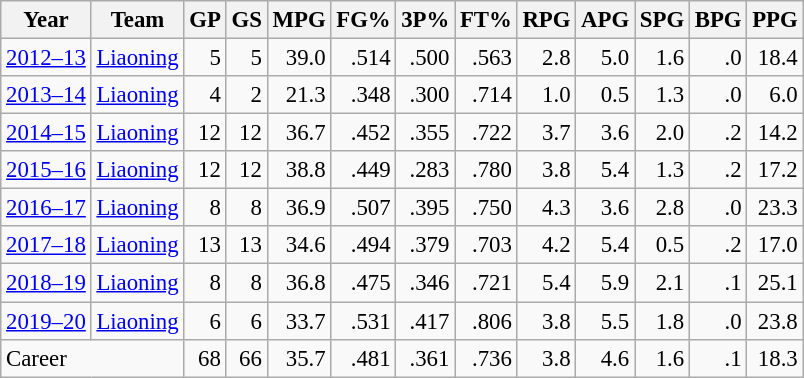<table class="wikitable sortable" style="font-size:95%; text-align:right">
<tr>
<th>Year</th>
<th>Team</th>
<th>GP</th>
<th>GS</th>
<th>MPG</th>
<th>FG%</th>
<th>3P%</th>
<th>FT%</th>
<th>RPG</th>
<th>APG</th>
<th>SPG</th>
<th>BPG</th>
<th>PPG</th>
</tr>
<tr>
<td><a href='#'>2012–13</a></td>
<td><a href='#'>Liaoning</a></td>
<td>5</td>
<td>5</td>
<td>39.0</td>
<td>.514</td>
<td>.500</td>
<td>.563</td>
<td>2.8</td>
<td>5.0</td>
<td>1.6</td>
<td>.0</td>
<td>18.4</td>
</tr>
<tr>
<td><a href='#'>2013–14</a></td>
<td><a href='#'>Liaoning</a></td>
<td>4</td>
<td>2</td>
<td>21.3</td>
<td>.348</td>
<td>.300</td>
<td>.714</td>
<td>1.0</td>
<td>0.5</td>
<td>1.3</td>
<td>.0</td>
<td>6.0</td>
</tr>
<tr>
<td><a href='#'>2014–15</a></td>
<td><a href='#'>Liaoning</a></td>
<td>12</td>
<td>12</td>
<td>36.7</td>
<td>.452</td>
<td>.355</td>
<td>.722</td>
<td>3.7</td>
<td>3.6</td>
<td>2.0</td>
<td>.2</td>
<td>14.2</td>
</tr>
<tr>
<td><a href='#'>2015–16</a></td>
<td><a href='#'>Liaoning</a></td>
<td>12</td>
<td>12</td>
<td>38.8</td>
<td>.449</td>
<td>.283</td>
<td>.780</td>
<td>3.8</td>
<td>5.4</td>
<td>1.3</td>
<td>.2</td>
<td>17.2</td>
</tr>
<tr>
<td><a href='#'>2016–17</a></td>
<td><a href='#'>Liaoning</a></td>
<td>8</td>
<td>8</td>
<td>36.9</td>
<td>.507</td>
<td>.395</td>
<td>.750</td>
<td>4.3</td>
<td>3.6</td>
<td>2.8</td>
<td>.0</td>
<td>23.3</td>
</tr>
<tr>
<td><a href='#'>2017–18</a></td>
<td><a href='#'>Liaoning</a></td>
<td>13</td>
<td>13</td>
<td>34.6</td>
<td>.494</td>
<td>.379</td>
<td>.703</td>
<td>4.2</td>
<td>5.4</td>
<td>0.5</td>
<td>.2</td>
<td>17.0</td>
</tr>
<tr>
<td><a href='#'>2018–19</a></td>
<td><a href='#'>Liaoning</a></td>
<td>8</td>
<td>8</td>
<td>36.8</td>
<td>.475</td>
<td>.346</td>
<td>.721</td>
<td>5.4</td>
<td>5.9</td>
<td>2.1</td>
<td>.1</td>
<td>25.1</td>
</tr>
<tr>
<td><a href='#'>2019–20</a></td>
<td><a href='#'>Liaoning</a></td>
<td>6</td>
<td>6</td>
<td>33.7</td>
<td>.531</td>
<td>.417</td>
<td>.806</td>
<td>3.8</td>
<td>5.5</td>
<td>1.8</td>
<td>.0</td>
<td>23.8</td>
</tr>
<tr>
<td colspan="2" align="left">Career</td>
<td>68</td>
<td>66</td>
<td>35.7</td>
<td>.481</td>
<td>.361</td>
<td>.736</td>
<td>3.8</td>
<td>4.6</td>
<td>1.6</td>
<td>.1</td>
<td>18.3</td>
</tr>
</table>
